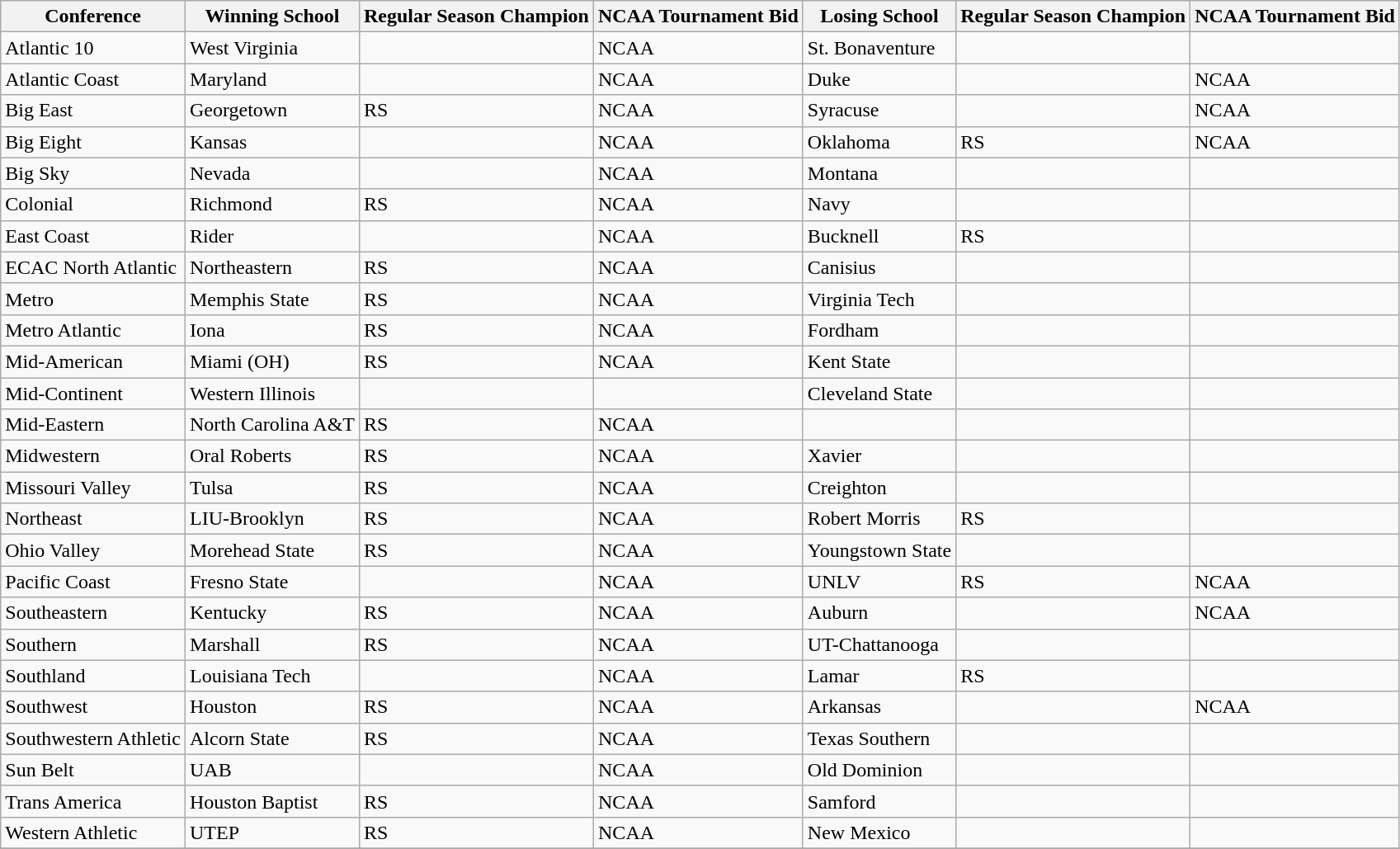<table class="wikitable">
<tr>
<th>Conference</th>
<th>Winning School</th>
<th>Regular Season Champion</th>
<th>NCAA Tournament Bid</th>
<th>Losing School</th>
<th>Regular Season Champion</th>
<th>NCAA Tournament Bid</th>
</tr>
<tr>
<td>Atlantic 10</td>
<td>West Virginia</td>
<td></td>
<td>NCAA</td>
<td>St. Bonaventure</td>
<td></td>
<td></td>
</tr>
<tr>
<td>Atlantic Coast</td>
<td>Maryland</td>
<td></td>
<td>NCAA</td>
<td>Duke</td>
<td></td>
<td>NCAA</td>
</tr>
<tr>
<td>Big East</td>
<td>Georgetown</td>
<td>RS</td>
<td>NCAA</td>
<td>Syracuse</td>
<td></td>
<td>NCAA</td>
</tr>
<tr>
<td>Big Eight</td>
<td>Kansas</td>
<td></td>
<td>NCAA</td>
<td>Oklahoma</td>
<td>RS</td>
<td>NCAA</td>
</tr>
<tr>
<td>Big Sky</td>
<td>Nevada</td>
<td></td>
<td>NCAA</td>
<td>Montana</td>
<td></td>
<td></td>
</tr>
<tr>
<td>Colonial</td>
<td>Richmond</td>
<td>RS</td>
<td>NCAA</td>
<td>Navy</td>
<td></td>
<td></td>
</tr>
<tr>
<td>East Coast</td>
<td>Rider</td>
<td></td>
<td>NCAA</td>
<td>Bucknell</td>
<td>RS</td>
<td></td>
</tr>
<tr>
<td>ECAC North Atlantic</td>
<td>Northeastern</td>
<td>RS</td>
<td>NCAA</td>
<td>Canisius</td>
<td></td>
<td></td>
</tr>
<tr>
<td>Metro</td>
<td>Memphis State</td>
<td>RS</td>
<td>NCAA</td>
<td>Virginia Tech</td>
<td></td>
<td></td>
</tr>
<tr>
<td>Metro Atlantic</td>
<td>Iona</td>
<td>RS</td>
<td>NCAA</td>
<td>Fordham</td>
<td></td>
<td></td>
</tr>
<tr>
<td>Mid-American</td>
<td>Miami (OH)</td>
<td>RS</td>
<td>NCAA</td>
<td>Kent State</td>
<td></td>
<td></td>
</tr>
<tr>
<td>Mid-Continent</td>
<td>Western Illinois</td>
<td></td>
<td></td>
<td>Cleveland State</td>
<td></td>
<td></td>
</tr>
<tr>
<td>Mid-Eastern</td>
<td>North Carolina A&T</td>
<td>RS</td>
<td>NCAA</td>
<td></td>
<td></td>
<td></td>
</tr>
<tr>
<td>Midwestern</td>
<td>Oral Roberts</td>
<td>RS</td>
<td>NCAA</td>
<td>Xavier</td>
<td></td>
<td></td>
</tr>
<tr>
<td>Missouri Valley</td>
<td>Tulsa</td>
<td>RS</td>
<td>NCAA</td>
<td>Creighton</td>
<td></td>
<td></td>
</tr>
<tr>
<td>Northeast</td>
<td>LIU-Brooklyn</td>
<td>RS</td>
<td>NCAA</td>
<td>Robert Morris</td>
<td>RS</td>
<td></td>
</tr>
<tr>
<td>Ohio Valley</td>
<td>Morehead State</td>
<td>RS</td>
<td>NCAA</td>
<td>Youngstown State</td>
<td></td>
<td></td>
</tr>
<tr>
<td>Pacific Coast</td>
<td>Fresno State</td>
<td></td>
<td>NCAA</td>
<td>UNLV</td>
<td>RS</td>
<td>NCAA</td>
</tr>
<tr>
<td>Southeastern</td>
<td>Kentucky</td>
<td>RS</td>
<td>NCAA</td>
<td>Auburn</td>
<td></td>
<td>NCAA</td>
</tr>
<tr>
<td>Southern</td>
<td>Marshall</td>
<td>RS</td>
<td>NCAA</td>
<td>UT-Chattanooga</td>
<td></td>
<td></td>
</tr>
<tr>
<td>Southland</td>
<td>Louisiana Tech</td>
<td></td>
<td>NCAA</td>
<td>Lamar</td>
<td>RS</td>
<td></td>
</tr>
<tr>
<td>Southwest</td>
<td>Houston</td>
<td>RS</td>
<td>NCAA</td>
<td>Arkansas</td>
<td></td>
<td>NCAA</td>
</tr>
<tr>
<td>Southwestern Athletic</td>
<td>Alcorn State</td>
<td>RS</td>
<td>NCAA</td>
<td>Texas Southern</td>
<td></td>
<td></td>
</tr>
<tr>
<td>Sun Belt</td>
<td>UAB</td>
<td></td>
<td>NCAA</td>
<td>Old Dominion</td>
<td></td>
<td></td>
</tr>
<tr>
<td>Trans America</td>
<td>Houston Baptist</td>
<td>RS</td>
<td>NCAA</td>
<td>Samford</td>
<td></td>
<td></td>
</tr>
<tr>
<td>Western Athletic</td>
<td>UTEP</td>
<td>RS</td>
<td>NCAA</td>
<td>New Mexico</td>
<td></td>
<td></td>
</tr>
<tr>
</tr>
</table>
